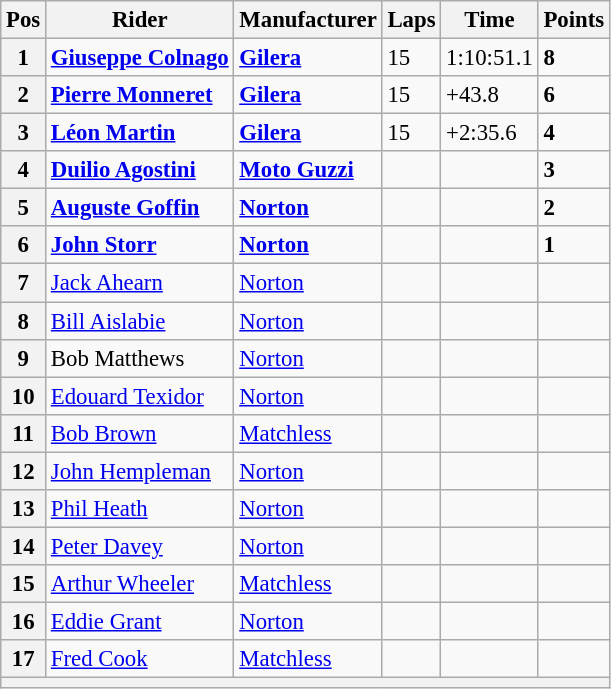<table class="wikitable" style="font-size: 95%;">
<tr>
<th>Pos</th>
<th>Rider</th>
<th>Manufacturer</th>
<th>Laps</th>
<th>Time</th>
<th>Points</th>
</tr>
<tr>
<th>1</th>
<td> <strong><a href='#'>Giuseppe Colnago</a></strong></td>
<td><strong><a href='#'>Gilera</a></strong></td>
<td>15</td>
<td>1:10:51.1</td>
<td><strong>8</strong></td>
</tr>
<tr>
<th>2</th>
<td> <strong><a href='#'>Pierre Monneret</a></strong></td>
<td><strong><a href='#'>Gilera</a></strong></td>
<td>15</td>
<td>+43.8</td>
<td><strong>6</strong></td>
</tr>
<tr>
<th>3</th>
<td> <strong><a href='#'>Léon Martin</a></strong></td>
<td><strong><a href='#'>Gilera</a></strong></td>
<td>15</td>
<td>+2:35.6</td>
<td><strong>4</strong></td>
</tr>
<tr>
<th>4</th>
<td> <strong><a href='#'>Duilio Agostini</a></strong></td>
<td><strong><a href='#'>Moto Guzzi</a></strong></td>
<td></td>
<td></td>
<td><strong>3</strong></td>
</tr>
<tr>
<th>5</th>
<td> <strong><a href='#'>Auguste Goffin</a></strong></td>
<td><strong><a href='#'>Norton</a></strong></td>
<td></td>
<td></td>
<td><strong>2</strong></td>
</tr>
<tr>
<th>6</th>
<td> <strong><a href='#'>John Storr</a></strong></td>
<td><strong><a href='#'>Norton</a></strong></td>
<td></td>
<td></td>
<td><strong>1</strong></td>
</tr>
<tr>
<th>7</th>
<td> <a href='#'>Jack Ahearn</a></td>
<td><a href='#'>Norton</a></td>
<td></td>
<td></td>
<td></td>
</tr>
<tr>
<th>8</th>
<td> <a href='#'>Bill Aislabie</a></td>
<td><a href='#'>Norton</a></td>
<td></td>
<td></td>
<td></td>
</tr>
<tr>
<th>9</th>
<td> Bob Matthews</td>
<td><a href='#'>Norton</a></td>
<td></td>
<td></td>
<td></td>
</tr>
<tr>
<th>10</th>
<td> <a href='#'>Edouard Texidor</a></td>
<td><a href='#'>Norton</a></td>
<td></td>
<td></td>
<td></td>
</tr>
<tr>
<th>11</th>
<td> <a href='#'>Bob Brown</a></td>
<td><a href='#'>Matchless</a></td>
<td></td>
<td></td>
<td></td>
</tr>
<tr>
<th>12</th>
<td> <a href='#'>John Hempleman</a></td>
<td><a href='#'>Norton</a></td>
<td></td>
<td></td>
<td></td>
</tr>
<tr>
<th>13</th>
<td> <a href='#'>Phil Heath</a></td>
<td><a href='#'>Norton</a></td>
<td></td>
<td></td>
<td></td>
</tr>
<tr>
<th>14</th>
<td> <a href='#'>Peter Davey</a></td>
<td><a href='#'>Norton</a></td>
<td></td>
<td></td>
<td></td>
</tr>
<tr>
<th>15</th>
<td> <a href='#'>Arthur Wheeler</a></td>
<td><a href='#'>Matchless</a></td>
<td></td>
<td></td>
<td></td>
</tr>
<tr>
<th>16</th>
<td> <a href='#'>Eddie Grant</a></td>
<td><a href='#'>Norton</a></td>
<td></td>
<td></td>
<td></td>
</tr>
<tr>
<th>17</th>
<td> <a href='#'>Fred Cook</a></td>
<td><a href='#'>Matchless</a></td>
<td></td>
<td></td>
<td></td>
</tr>
<tr>
<th colspan=6></th>
</tr>
</table>
